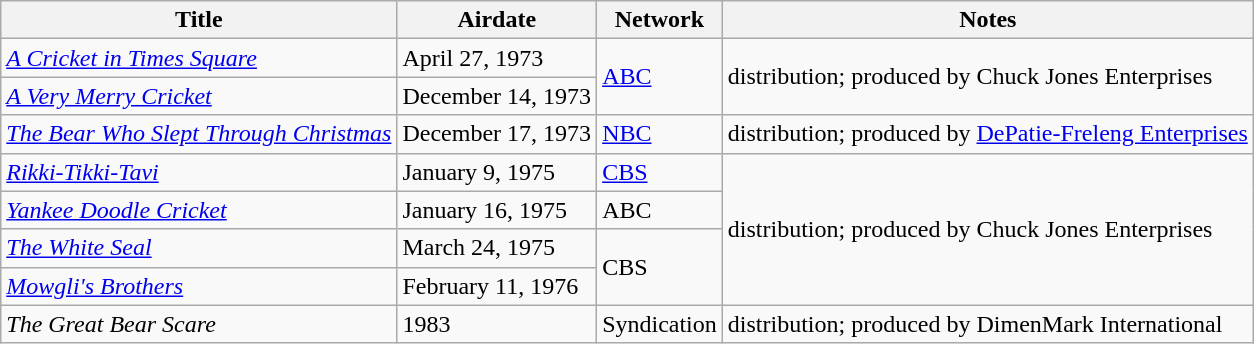<table class="wikitable sortable">
<tr>
<th>Title</th>
<th>Airdate</th>
<th>Network</th>
<th>Notes</th>
</tr>
<tr>
<td><em><a href='#'>A Cricket in Times Square</a></em></td>
<td>April 27, 1973</td>
<td rowspan="2"><a href='#'>ABC</a></td>
<td rowspan="2">distribution; produced by Chuck Jones Enterprises</td>
</tr>
<tr>
<td><em><a href='#'>A Very Merry Cricket</a></em></td>
<td>December 14, 1973</td>
</tr>
<tr>
<td><em><a href='#'>The Bear Who Slept Through Christmas</a></em></td>
<td>December 17, 1973</td>
<td><a href='#'>NBC</a></td>
<td>distribution; produced by <a href='#'>DePatie-Freleng Enterprises</a></td>
</tr>
<tr>
<td><em><a href='#'>Rikki-Tikki-Tavi</a></em></td>
<td>January 9, 1975</td>
<td><a href='#'>CBS</a></td>
<td rowspan="4">distribution; produced by Chuck Jones Enterprises</td>
</tr>
<tr>
<td><em><a href='#'>Yankee Doodle Cricket</a></em></td>
<td>January 16, 1975</td>
<td>ABC</td>
</tr>
<tr>
<td><em><a href='#'>The White Seal</a></em></td>
<td>March 24, 1975</td>
<td rowspan="2">CBS</td>
</tr>
<tr>
<td><em><a href='#'>Mowgli's Brothers</a></em></td>
<td>February 11, 1976</td>
</tr>
<tr>
<td><em>The Great Bear Scare</em></td>
<td>1983</td>
<td>Syndication</td>
<td>distribution; produced by DimenMark International</td>
</tr>
</table>
